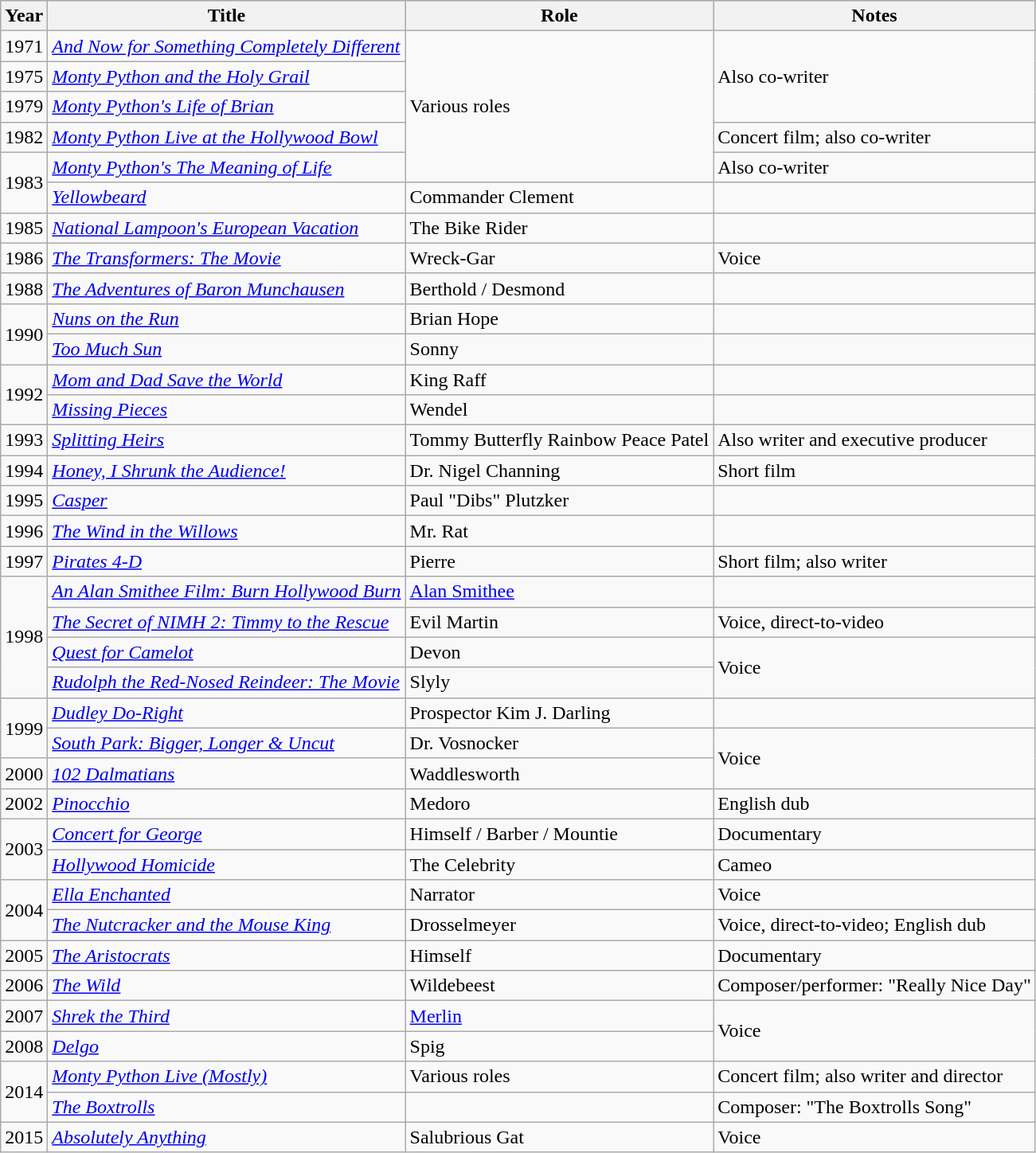<table class="wikitable sortable">
<tr style="background:#b0c4de; text-align:center;">
<th>Year</th>
<th>Title</th>
<th>Role</th>
<th>Notes</th>
</tr>
<tr>
<td>1971</td>
<td><em><a href='#'>And Now for Something Completely Different</a></em></td>
<td rowspan="5">Various roles</td>
<td rowspan="3">Also co-writer</td>
</tr>
<tr>
<td>1975</td>
<td><em><a href='#'>Monty Python and the Holy Grail</a></em></td>
</tr>
<tr>
<td>1979</td>
<td><em><a href='#'>Monty Python's Life of Brian</a></em></td>
</tr>
<tr>
<td>1982</td>
<td><em><a href='#'>Monty Python Live at the Hollywood Bowl</a></em></td>
<td>Concert film; also co-writer</td>
</tr>
<tr>
<td rowspan="2">1983</td>
<td><em><a href='#'>Monty Python's The Meaning of Life</a></em></td>
<td>Also co-writer</td>
</tr>
<tr>
<td><em><a href='#'>Yellowbeard</a></em></td>
<td>Commander Clement</td>
<td></td>
</tr>
<tr>
<td>1985</td>
<td><em><a href='#'>National Lampoon's European Vacation</a></em></td>
<td>The Bike Rider</td>
<td></td>
</tr>
<tr>
<td>1986</td>
<td><em><a href='#'>The Transformers: The Movie</a></em></td>
<td>Wreck-Gar</td>
<td>Voice</td>
</tr>
<tr>
<td>1988</td>
<td><em><a href='#'>The Adventures of Baron Munchausen</a></em></td>
<td>Berthold / Desmond</td>
<td></td>
</tr>
<tr>
<td rowspan="2">1990</td>
<td><em><a href='#'>Nuns on the Run</a></em></td>
<td>Brian Hope</td>
<td></td>
</tr>
<tr>
<td><em><a href='#'>Too Much Sun</a></em></td>
<td>Sonny</td>
<td></td>
</tr>
<tr>
<td rowspan="2">1992</td>
<td><em><a href='#'>Mom and Dad Save the World</a></em></td>
<td>King Raff</td>
<td></td>
</tr>
<tr>
<td><em><a href='#'>Missing Pieces</a></em></td>
<td>Wendel</td>
<td></td>
</tr>
<tr>
<td>1993</td>
<td><em><a href='#'>Splitting Heirs</a></em></td>
<td>Tommy Butterfly Rainbow Peace Patel</td>
<td>Also writer and executive producer</td>
</tr>
<tr>
<td>1994</td>
<td><em><a href='#'>Honey, I Shrunk the Audience!</a></em></td>
<td>Dr. Nigel Channing</td>
<td>Short film</td>
</tr>
<tr>
<td>1995</td>
<td><em><a href='#'>Casper</a></em></td>
<td>Paul "Dibs" Plutzker</td>
<td></td>
</tr>
<tr>
<td>1996</td>
<td><em><a href='#'>The Wind in the Willows</a></em></td>
<td>Mr. Rat</td>
<td></td>
</tr>
<tr>
<td>1997</td>
<td><em><a href='#'>Pirates 4-D</a></em></td>
<td>Pierre</td>
<td>Short film; also writer</td>
</tr>
<tr>
<td rowspan="4">1998</td>
<td><em><a href='#'>An Alan Smithee Film: Burn Hollywood Burn</a></em></td>
<td><a href='#'>Alan Smithee</a></td>
<td></td>
</tr>
<tr>
<td><em><a href='#'>The Secret of NIMH 2: Timmy to the Rescue</a></em></td>
<td>Evil Martin</td>
<td>Voice, direct-to-video</td>
</tr>
<tr>
<td><em><a href='#'>Quest for Camelot</a></em></td>
<td>Devon</td>
<td rowspan="2">Voice</td>
</tr>
<tr>
<td><em><a href='#'>Rudolph the Red-Nosed Reindeer: The Movie</a></em></td>
<td>Slyly</td>
</tr>
<tr>
<td rowspan="2">1999</td>
<td><em><a href='#'>Dudley Do-Right</a></em></td>
<td>Prospector Kim J. Darling</td>
<td></td>
</tr>
<tr>
<td><em><a href='#'>South Park: Bigger, Longer & Uncut</a></em></td>
<td>Dr. Vosnocker</td>
<td rowspan="2">Voice</td>
</tr>
<tr>
<td>2000</td>
<td><em><a href='#'>102 Dalmatians</a></em></td>
<td>Waddlesworth</td>
</tr>
<tr>
<td>2002</td>
<td><em><a href='#'>Pinocchio</a></em></td>
<td>Medoro</td>
<td>English dub</td>
</tr>
<tr>
<td rowspan="2">2003</td>
<td><em><a href='#'>Concert for George</a></em></td>
<td>Himself / Barber / Mountie</td>
<td>Documentary</td>
</tr>
<tr>
<td><em><a href='#'>Hollywood Homicide</a></em></td>
<td>The Celebrity</td>
<td>Cameo</td>
</tr>
<tr>
<td rowspan="2">2004</td>
<td><em><a href='#'>Ella Enchanted</a></em></td>
<td>Narrator</td>
<td>Voice</td>
</tr>
<tr>
<td><em><a href='#'>The Nutcracker and the Mouse King</a></em></td>
<td>Drosselmeyer</td>
<td>Voice, direct-to-video; English dub</td>
</tr>
<tr>
<td>2005</td>
<td><em><a href='#'>The Aristocrats</a></em></td>
<td>Himself</td>
<td>Documentary</td>
</tr>
<tr>
<td>2006</td>
<td><em><a href='#'>The Wild</a></em></td>
<td>Wildebeest</td>
<td>Composer/performer: "Really Nice Day"</td>
</tr>
<tr>
<td>2007</td>
<td><em><a href='#'>Shrek the Third</a></em></td>
<td><a href='#'>Merlin</a></td>
<td rowspan="2">Voice</td>
</tr>
<tr>
<td>2008</td>
<td><em><a href='#'>Delgo</a></em></td>
<td>Spig</td>
</tr>
<tr>
<td rowspan="2">2014</td>
<td><em><a href='#'>Monty Python Live (Mostly)</a></em></td>
<td>Various roles</td>
<td>Concert film; also writer and director</td>
</tr>
<tr>
<td><em><a href='#'>The Boxtrolls</a></em></td>
<td></td>
<td>Composer: "The Boxtrolls Song"</td>
</tr>
<tr>
<td>2015</td>
<td><em><a href='#'>Absolutely Anything</a></em></td>
<td>Salubrious Gat</td>
<td>Voice</td>
</tr>
</table>
